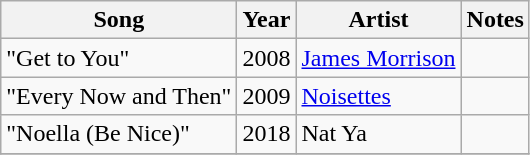<table class="wikitable sortable">
<tr>
<th>Song</th>
<th>Year</th>
<th>Artist</th>
<th class="unsortable">Notes</th>
</tr>
<tr>
<td>"Get to You"</td>
<td>2008</td>
<td><a href='#'>James Morrison</a></td>
<td></td>
</tr>
<tr>
<td>"Every Now and Then"</td>
<td>2009</td>
<td><a href='#'>Noisettes</a></td>
<td></td>
</tr>
<tr>
<td>"Noella (Be Nice)"</td>
<td>2018</td>
<td>Nat Ya</td>
<td></td>
</tr>
<tr>
</tr>
</table>
